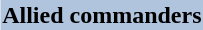<table style="float: right; margin-right: 1em">
<tr>
<th style="background:#b0c4de;">Allied commanders</th>
</tr>
<tr>
<td></td>
</tr>
</table>
